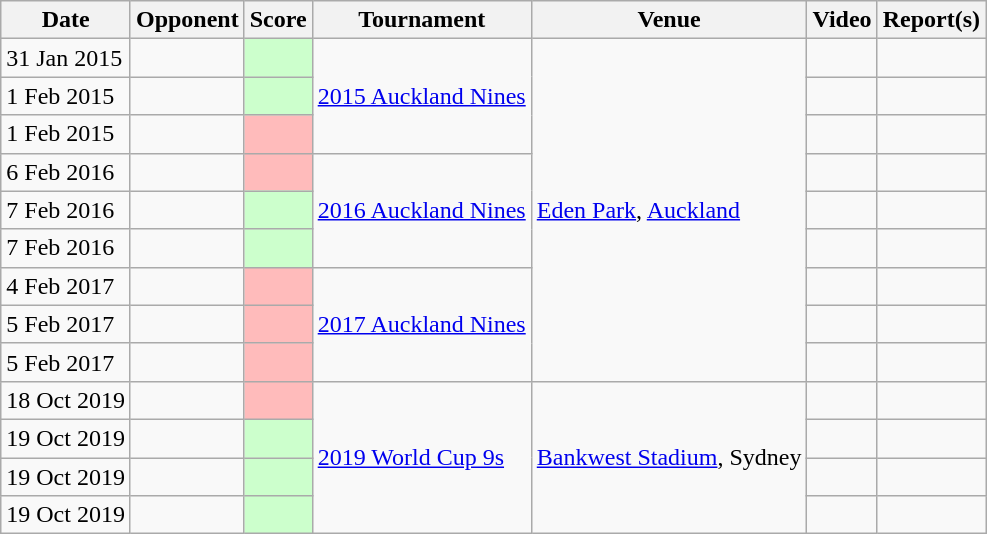<table class=wikitable>
<tr>
<th>Date</th>
<th>Opponent</th>
<th>Score</th>
<th>Tournament</th>
<th>Venue</th>
<th>Video</th>
<th>Report(s)</th>
</tr>
<tr>
<td>31 Jan 2015</td>
<td></td>
<td bgcolor="#CCFFCC"></td>
<td rowspan=3><a href='#'>2015 Auckland Nines</a></td>
<td rowspan=9> <a href='#'>Eden Park</a>, <a href='#'>Auckland</a></td>
<td align=center></td>
<td align=center></td>
</tr>
<tr>
<td>1 Feb 2015</td>
<td></td>
<td bgcolor="#CCFFCC"></td>
<td align=center></td>
<td align=center></td>
</tr>
<tr>
<td>1 Feb 2015</td>
<td></td>
<td bgcolor="#FFBBBB"></td>
<td align=center></td>
<td align=center></td>
</tr>
<tr>
<td>6 Feb 2016</td>
<td></td>
<td bgcolor="#FFBBBB"></td>
<td rowspan=3><a href='#'>2016 Auckland Nines</a></td>
<td align=center></td>
<td align=center></td>
</tr>
<tr>
<td>7 Feb 2016</td>
<td></td>
<td bgcolor="#CCFFCC"></td>
<td align=center></td>
<td align=center></td>
</tr>
<tr>
<td>7 Feb 2016</td>
<td></td>
<td bgcolor="#CCFFCC"></td>
<td align=center></td>
<td align=center></td>
</tr>
<tr>
<td>4 Feb 2017</td>
<td></td>
<td bgcolor="#FFBBBB"></td>
<td rowspan=3><a href='#'>2017 Auckland Nines</a></td>
<td align=center></td>
<td align=center></td>
</tr>
<tr>
<td>5 Feb 2017</td>
<td></td>
<td bgcolor="#FFBBBB"></td>
<td align=center></td>
<td align=center></td>
</tr>
<tr>
<td>5 Feb 2017</td>
<td></td>
<td bgcolor="#FFBBBB"></td>
<td align=center></td>
<td align=center></td>
</tr>
<tr>
<td>18 Oct 2019</td>
<td></td>
<td bgcolor="#FFBBBB"></td>
<td rowspan=4><a href='#'>2019 World Cup 9s</a></td>
<td rowspan=4> <a href='#'>Bankwest Stadium</a>, Sydney</td>
<td align=center></td>
<td align=center></td>
</tr>
<tr>
<td>19 Oct 2019</td>
<td></td>
<td bgcolor="#CCFFCC"></td>
<td align=center></td>
<td align=center></td>
</tr>
<tr>
<td>19 Oct 2019</td>
<td></td>
<td bgcolor="#CCFFCC"></td>
<td align=center></td>
<td align=center></td>
</tr>
<tr>
<td>19 Oct 2019</td>
<td></td>
<td bgcolor="#CCFFCC"></td>
<td align=center></td>
<td align=center></td>
</tr>
</table>
